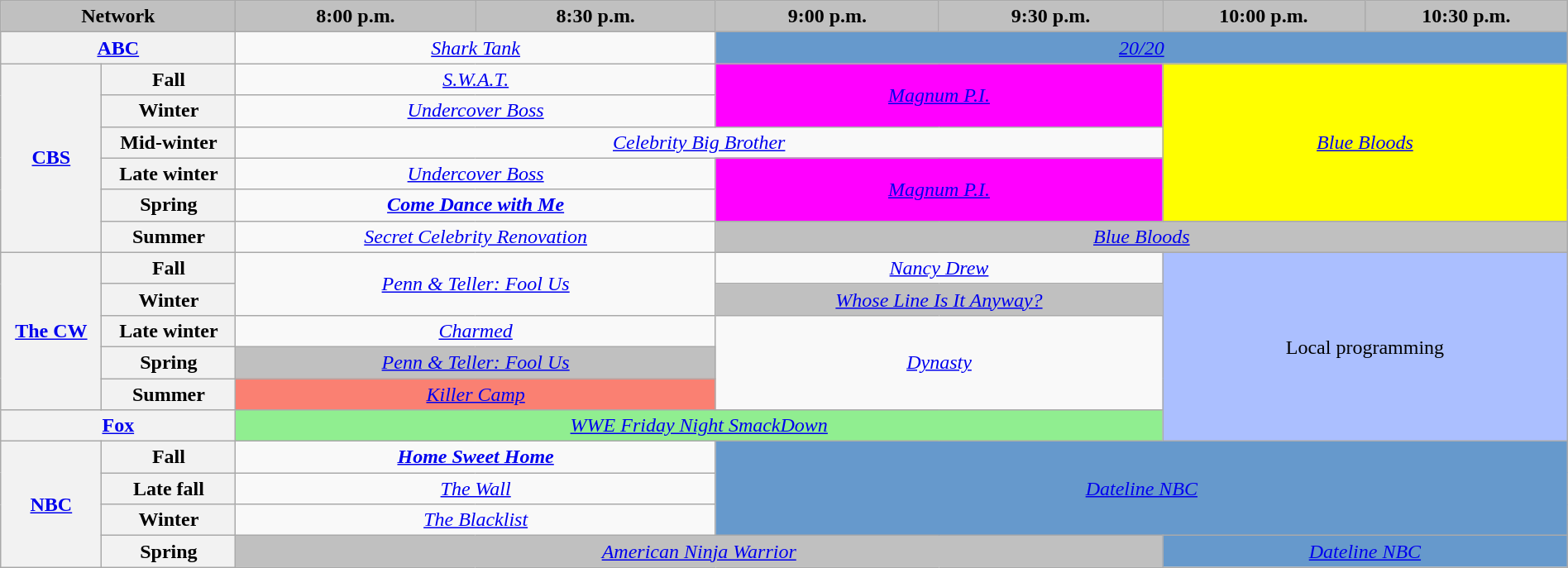<table class="wikitable" style="width:100%;margin-right:0;text-align:center">
<tr>
<th colspan="2" style="background-color:#C0C0C0;text-align:center;width:15%;">Network</th>
<th style="background-color:#C0C0C0;text-align:center">8:00 p.m.</th>
<th style="background-color:#C0C0C0;text-align:center">8:30 p.m.</th>
<th style="background-color:#C0C0C0;text-align:center">9:00 p.m.</th>
<th style="background-color:#C0C0C0;text-align:center">9:30 p.m.</th>
<th style="background-color:#C0C0C0;text-align:center">10:00 p.m.</th>
<th style="background-color:#C0C0C0;text-align:center">10:30 p.m.</th>
</tr>
<tr>
<th colspan="2"><a href='#'>ABC</a></th>
<td colspan="2"><em><a href='#'>Shark Tank</a></em></td>
<td colspan="4" style="background:#6699CC"><em><a href='#'>20/20</a></em></td>
</tr>
<tr>
<th rowspan="6"><a href='#'>CBS</a></th>
<th>Fall</th>
<td colspan="2"><em><a href='#'>S.W.A.T.</a></em></td>
<td rowspan="2" colspan="2" style="background:magenta;"><em><a href='#'>Magnum P.I.</a></em> </td>
<td rowspan="5" colspan="2" style="background:yellow;"><em><a href='#'>Blue Bloods</a></em> </td>
</tr>
<tr>
<th>Winter</th>
<td colspan="2"><em><a href='#'>Undercover Boss</a></em></td>
</tr>
<tr>
<th>Mid-winter</th>
<td colspan="4"><em><a href='#'>Celebrity Big Brother</a></em></td>
</tr>
<tr>
<th>Late winter</th>
<td colspan="2"><em><a href='#'>Undercover Boss</a></em></td>
<td rowspan="2" colspan="2" style="background:magenta;"><em><a href='#'>Magnum P.I.</a></em> </td>
</tr>
<tr>
<th>Spring</th>
<td colspan="2"><strong><em><a href='#'>Come Dance with Me</a></em></strong></td>
</tr>
<tr>
<th>Summer</th>
<td colspan="2"><em><a href='#'>Secret Celebrity Renovation</a></em></td>
<td colspan="4" style="background:#C0C0C0;"><em><a href='#'>Blue Bloods</a></em> </td>
</tr>
<tr>
<th rowspan="5"><a href='#'>The CW</a></th>
<th>Fall</th>
<td rowspan="2" colspan="2"><em><a href='#'>Penn & Teller: Fool Us</a></em></td>
<td colspan="2"><em><a href='#'>Nancy Drew</a></em></td>
<td rowspan="6" colspan="2" style="background:#abbfff;">Local programming</td>
</tr>
<tr>
<th>Winter</th>
<td colspan="2" style="background:#C0C0C0;"><em><a href='#'>Whose Line Is It Anyway?</a></em> </td>
</tr>
<tr>
<th>Late winter</th>
<td colspan="2"><em><a href='#'>Charmed</a></em></td>
<td rowspan="3" colspan="2"><em><a href='#'>Dynasty</a></em></td>
</tr>
<tr>
<th>Spring</th>
<td colspan="2" style="background:#C0C0C0;"><em><a href='#'>Penn & Teller: Fool Us</a></em> </td>
</tr>
<tr>
<th>Summer</th>
<td colspan="2" style="background:#FA8072;"><em><a href='#'>Killer Camp</a></em></td>
</tr>
<tr>
<th colspan="2"><a href='#'>Fox</a></th>
<td colspan="4" style="background:lightgreen"><em><a href='#'>WWE Friday Night SmackDown</a></em></td>
</tr>
<tr>
<th rowspan="4"><a href='#'>NBC</a></th>
<th>Fall</th>
<td colspan="2"><strong><em><a href='#'>Home Sweet Home</a></em></strong></td>
<td rowspan="3" colspan="4" style="background:#6699CC"><em><a href='#'>Dateline NBC</a></em></td>
</tr>
<tr>
<th>Late fall</th>
<td colspan="2"><em><a href='#'>The Wall</a></em></td>
</tr>
<tr>
<th>Winter</th>
<td colspan="2"><em><a href='#'>The Blacklist</a></em></td>
</tr>
<tr>
<th>Spring</th>
<td colspan="4" style="background:#C0C0C0;"><em><a href='#'>American Ninja Warrior</a></em> </td>
<td colspan="2" style="background:#6699CC"><em><a href='#'>Dateline NBC</a></em></td>
</tr>
</table>
